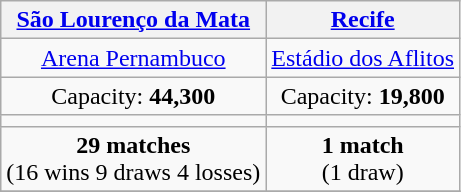<table class="wikitable" style="text-align:center">
<tr>
<th><a href='#'>São Lourenço da Mata</a></th>
<th><a href='#'>Recife</a></th>
</tr>
<tr>
<td><a href='#'>Arena Pernambuco</a></td>
<td><a href='#'>Estádio dos Aflitos</a></td>
</tr>
<tr>
<td>Capacity: <strong>44,300</strong></td>
<td>Capacity: <strong>19,800</strong></td>
</tr>
<tr>
<td></td>
<td></td>
</tr>
<tr>
<td><strong>29 matches</strong><br>(16 wins 9 draws 4 losses)</td>
<td><strong>1 match</strong><br>(1 draw)</td>
</tr>
<tr>
</tr>
</table>
